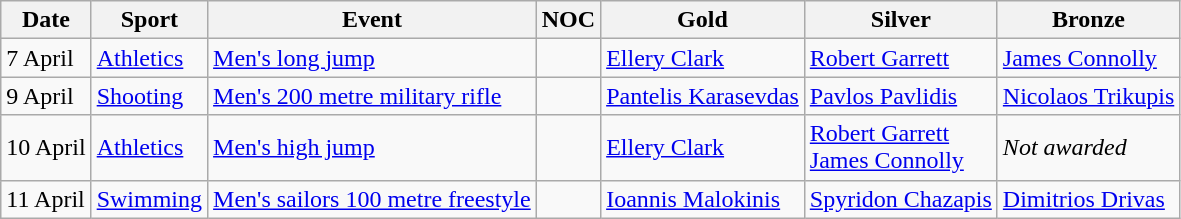<table class="wikitable">
<tr>
<th>Date</th>
<th>Sport</th>
<th>Event</th>
<th>NOC</th>
<th>Gold</th>
<th>Silver</th>
<th>Bronze</th>
</tr>
<tr>
<td>7 April</td>
<td><a href='#'>Athletics</a></td>
<td><a href='#'>Men's long jump</a></td>
<td></td>
<td><a href='#'>Ellery Clark</a></td>
<td><a href='#'>Robert Garrett</a></td>
<td><a href='#'>James Connolly</a></td>
</tr>
<tr>
<td>9 April</td>
<td><a href='#'>Shooting</a></td>
<td><a href='#'>Men's 200 metre military rifle</a></td>
<td></td>
<td><a href='#'>Pantelis Karasevdas</a></td>
<td><a href='#'>Pavlos Pavlidis</a></td>
<td><a href='#'>Nicolaos Trikupis</a></td>
</tr>
<tr>
<td>10 April</td>
<td><a href='#'>Athletics</a></td>
<td><a href='#'>Men's high jump</a></td>
<td></td>
<td><a href='#'>Ellery Clark</a></td>
<td><a href='#'>Robert Garrett</a><br><a href='#'>James Connolly</a></td>
<td><em>Not awarded</em></td>
</tr>
<tr>
<td>11 April</td>
<td><a href='#'>Swimming</a></td>
<td><a href='#'>Men's sailors 100 metre freestyle</a></td>
<td></td>
<td><a href='#'>Ioannis Malokinis</a></td>
<td><a href='#'>Spyridon Chazapis</a></td>
<td><a href='#'>Dimitrios Drivas</a></td>
</tr>
</table>
